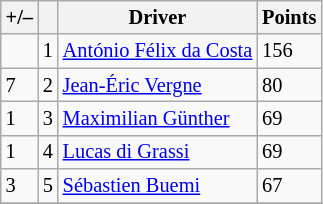<table class="wikitable" style="font-size: 85%">
<tr>
<th scope="col">+/–</th>
<th scope="col"></th>
<th scope="col">Driver</th>
<th scope="col">Points</th>
</tr>
<tr>
<td align="left"></td>
<td align="center">1</td>
<td> <a href='#'>António Félix da Costa</a></td>
<td align="left">156</td>
</tr>
<tr>
<td align="left"> 7</td>
<td align="center">2</td>
<td> <a href='#'>Jean-Éric Vergne</a></td>
<td align="left">80</td>
</tr>
<tr>
<td align="left"> 1</td>
<td align="center">3</td>
<td> <a href='#'>Maximilian Günther</a></td>
<td align="left">69</td>
</tr>
<tr>
<td align="left"> 1</td>
<td align="center">4</td>
<td> <a href='#'>Lucas di Grassi</a></td>
<td align="left">69</td>
</tr>
<tr>
<td align="left"> 3</td>
<td align="center">5</td>
<td> <a href='#'>Sébastien Buemi</a></td>
<td align="left">67</td>
</tr>
<tr>
</tr>
</table>
